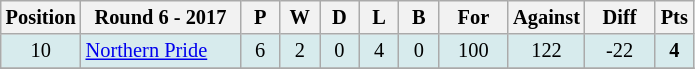<table class="wikitable" style="text-align:center; font-size:85%;">
<tr>
<th width=40 abbr="Position">Position</th>
<th width=100>Round 6 - 2017</th>
<th width=20 abbr="Played">P</th>
<th width=20 abbr="Won">W</th>
<th width=20 abbr="Drawn">D</th>
<th width=20 abbr="Lost">L</th>
<th width=20 abbr="Bye">B</th>
<th width=40 abbr="Points for">For</th>
<th width=40 abbr="Points against">Against</th>
<th width=40 abbr="Points difference">Diff</th>
<th width=20 abbr="Points">Pts</th>
</tr>
<tr style="background: #d7ebed;">
<td>10</td>
<td style="text-align:left;"> <a href='#'>Northern Pride</a></td>
<td>6</td>
<td>2</td>
<td>0</td>
<td>4</td>
<td>0</td>
<td>100</td>
<td>122</td>
<td>-22</td>
<td><strong>4</strong></td>
</tr>
<tr>
</tr>
</table>
